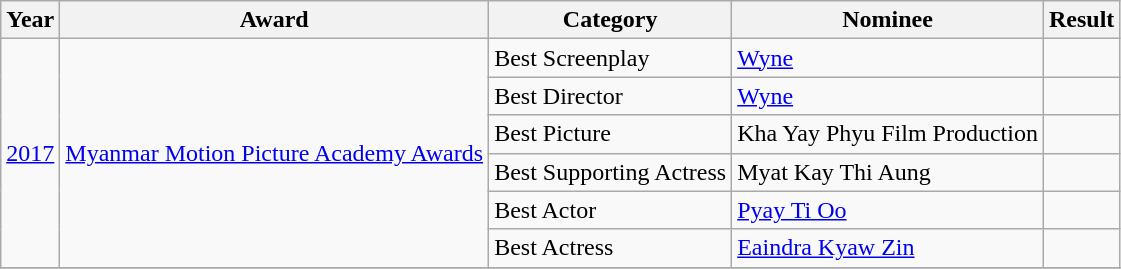<table class="wikitable">
<tr>
<th>Year</th>
<th>Award</th>
<th>Category</th>
<th>Nominee</th>
<th>Result</th>
</tr>
<tr>
<td scope="row" rowspan="6"><a href='#'>2017</a></td>
<td scope="row" rowspan="6"><a href='#'>Myanmar Motion Picture Academy Awards</a></td>
<td>Best Screenplay</td>
<td><a href='#'>Wyne</a></td>
<td></td>
</tr>
<tr>
<td>Best Director</td>
<td><a href='#'>Wyne</a></td>
<td></td>
</tr>
<tr>
<td>Best Picture</td>
<td>Kha Yay Phyu Film Production</td>
<td></td>
</tr>
<tr>
<td>Best Supporting Actress</td>
<td>Myat Kay Thi Aung</td>
<td></td>
</tr>
<tr>
<td>Best Actor</td>
<td><a href='#'>Pyay Ti Oo</a></td>
<td></td>
</tr>
<tr>
<td>Best Actress</td>
<td><a href='#'>Eaindra Kyaw Zin</a></td>
<td></td>
</tr>
<tr>
</tr>
</table>
